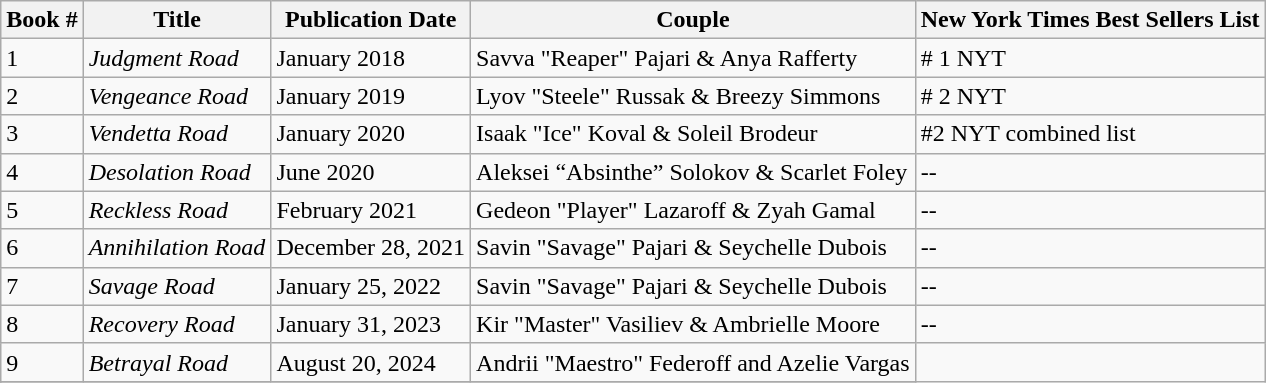<table class="wikitable sortable mw-collapsible">
<tr>
<th>Book #</th>
<th>Title</th>
<th>Publication Date</th>
<th>Couple</th>
<th>New York Times Best Sellers List</th>
</tr>
<tr>
<td>1</td>
<td><em>Judgment Road</em></td>
<td>January 2018</td>
<td>Savva "Reaper" Pajari & Anya Rafferty</td>
<td># 1 NYT</td>
</tr>
<tr>
<td>2</td>
<td><em>Vengeance Road</em></td>
<td>January 2019</td>
<td>Lyov "Steele" Russak & Breezy Simmons</td>
<td># 2 NYT</td>
</tr>
<tr>
<td>3</td>
<td><em>Vendetta Road</em></td>
<td>January 2020</td>
<td>Isaak "Ice" Koval & Soleil Brodeur</td>
<td>#2 NYT combined list</td>
</tr>
<tr>
<td>4</td>
<td><em>Desolation Road</em></td>
<td>June 2020</td>
<td>Aleksei “Absinthe” Solokov & Scarlet Foley</td>
<td>--</td>
</tr>
<tr>
<td>5</td>
<td><em>Reckless Road</em></td>
<td>February 2021</td>
<td>Gedeon "Player" Lazaroff & Zyah Gamal</td>
<td>--</td>
</tr>
<tr>
<td>6</td>
<td><em>Annihilation Road</em> </td>
<td>December 28, 2021</td>
<td>Savin "Savage" Pajari & Seychelle Dubois</td>
<td>--</td>
</tr>
<tr>
<td>7</td>
<td><em>Savage Road</em> </td>
<td>January 25, 2022</td>
<td>Savin "Savage" Pajari & Seychelle Dubois</td>
<td>--</td>
</tr>
<tr>
<td>8</td>
<td><em>Recovery Road</em></td>
<td>January 31, 2023</td>
<td>Kir "Master" Vasiliev & Ambrielle Moore</td>
<td>--</td>
</tr>
<tr>
<td>9</td>
<td><em>Betrayal Road</em> </td>
<td>August 20, 2024</td>
<td>Andrii "Maestro" Federoff and Azelie Vargas</td>
</tr>
<tr ->
</tr>
<tr>
</tr>
</table>
